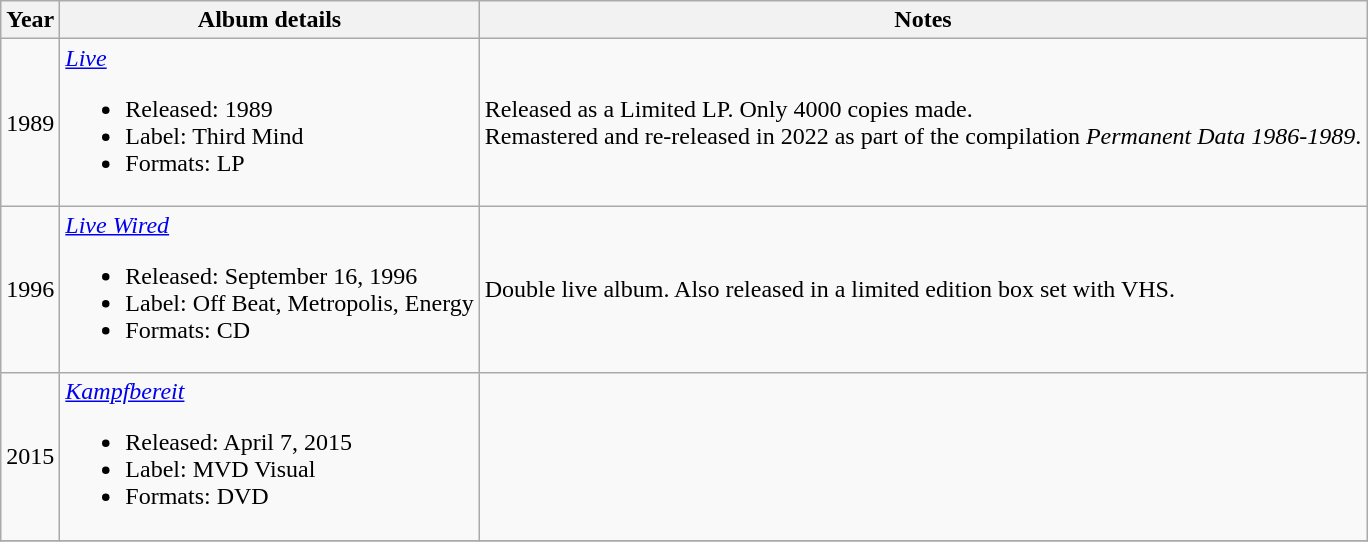<table class="wikitable">
<tr>
<th>Year</th>
<th>Album details</th>
<th>Notes</th>
</tr>
<tr>
<td>1989</td>
<td><em><a href='#'>Live</a></em><br><ul><li>Released: 1989</li><li>Label: Third Mind</li><li>Formats: LP</li></ul></td>
<td>Released as a Limited LP. Only 4000 copies made.<br>Remastered and re-released in 2022 as part of the compilation <em>Permanent Data 1986-1989</em>.</td>
</tr>
<tr>
<td>1996</td>
<td><em><a href='#'>Live Wired</a></em><br><ul><li>Released: September 16, 1996</li><li>Label: Off Beat, Metropolis, Energy</li><li>Formats: CD</li></ul></td>
<td>Double live album. Also released in a limited edition box set with VHS.</td>
</tr>
<tr>
<td>2015</td>
<td><em><a href='#'>Kampfbereit</a></em><br><ul><li>Released: April 7, 2015</li><li>Label: MVD Visual</li><li>Formats: DVD</li></ul></td>
<td></td>
</tr>
<tr>
</tr>
</table>
